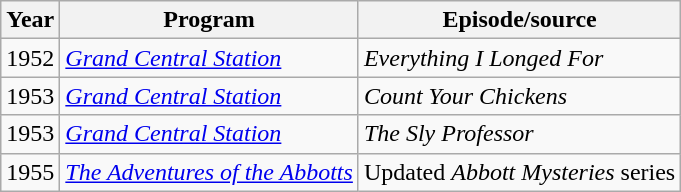<table class="wikitable">
<tr>
<th>Year</th>
<th>Program</th>
<th>Episode/source</th>
</tr>
<tr>
<td>1952</td>
<td><em><a href='#'>Grand Central Station</a></em></td>
<td><em>Everything I Longed For</em></td>
</tr>
<tr>
<td>1953</td>
<td><em><a href='#'>Grand Central Station</a></em></td>
<td><em>Count Your Chickens</em></td>
</tr>
<tr>
<td>1953</td>
<td><em><a href='#'>Grand Central Station</a></em></td>
<td><em>The Sly Professor</em></td>
</tr>
<tr>
<td>1955</td>
<td><em><a href='#'>The Adventures of the Abbotts</a></em></td>
<td>Updated <em>Abbott Mysteries</em> series<br></td>
</tr>
</table>
